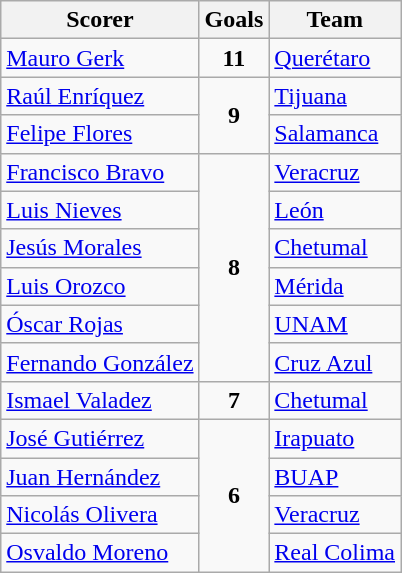<table class="wikitable">
<tr>
<th>Scorer</th>
<th>Goals</th>
<th>Team</th>
</tr>
<tr>
<td> <a href='#'>Mauro Gerk</a></td>
<td rowspan="1" align=center><strong>11</strong></td>
<td><a href='#'>Querétaro</a></td>
</tr>
<tr>
<td> <a href='#'>Raúl Enríquez</a></td>
<td rowspan="2" align=center><strong>9</strong></td>
<td><a href='#'>Tijuana</a></td>
</tr>
<tr>
<td> <a href='#'>Felipe Flores</a></td>
<td><a href='#'>Salamanca</a></td>
</tr>
<tr>
<td> <a href='#'>Francisco Bravo</a></td>
<td rowspan="6" align=center><strong>8</strong></td>
<td><a href='#'>Veracruz</a></td>
</tr>
<tr>
<td> <a href='#'>Luis Nieves</a></td>
<td><a href='#'>León</a></td>
</tr>
<tr>
<td> <a href='#'>Jesús Morales</a></td>
<td><a href='#'>Chetumal</a></td>
</tr>
<tr>
<td> <a href='#'>Luis Orozco</a></td>
<td><a href='#'>Mérida</a></td>
</tr>
<tr>
<td> <a href='#'>Óscar Rojas</a></td>
<td><a href='#'>UNAM</a></td>
</tr>
<tr>
<td> <a href='#'>Fernando González</a></td>
<td><a href='#'>Cruz Azul</a></td>
</tr>
<tr>
<td> <a href='#'>Ismael Valadez</a></td>
<td rowspan="1" align=center><strong>7</strong></td>
<td><a href='#'>Chetumal</a></td>
</tr>
<tr>
<td> <a href='#'>José Gutiérrez</a></td>
<td rowspan="4" align=center><strong>6</strong></td>
<td><a href='#'>Irapuato</a></td>
</tr>
<tr>
<td> <a href='#'>Juan Hernández</a></td>
<td><a href='#'>BUAP</a></td>
</tr>
<tr>
<td> <a href='#'>Nicolás Olivera</a></td>
<td><a href='#'>Veracruz</a></td>
</tr>
<tr>
<td> <a href='#'>Osvaldo Moreno</a></td>
<td><a href='#'>Real Colima</a></td>
</tr>
</table>
